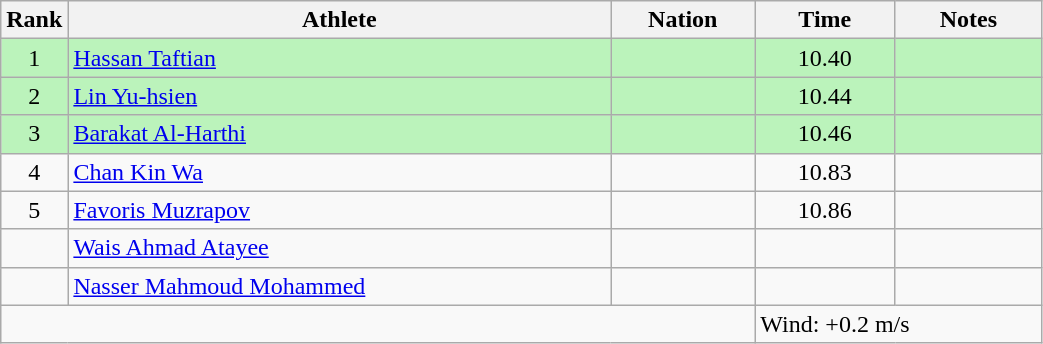<table class="wikitable sortable" style="text-align:center;width: 55%;">
<tr>
<th scope="col" style="width: 10px;">Rank</th>
<th scope="col">Athlete</th>
<th scope="col">Nation</th>
<th scope="col">Time</th>
<th scope="col">Notes</th>
</tr>
<tr bgcolor=bbf3bb>
<td>1</td>
<td align=left><a href='#'>Hassan Taftian</a></td>
<td align=left></td>
<td>10.40</td>
<td></td>
</tr>
<tr bgcolor=bbf3bb>
<td>2</td>
<td align=left><a href='#'>Lin Yu-hsien</a></td>
<td align=left></td>
<td>10.44</td>
<td></td>
</tr>
<tr bgcolor=bbf3bb>
<td>3</td>
<td align=left><a href='#'>Barakat Al-Harthi</a></td>
<td align=left></td>
<td>10.46</td>
<td></td>
</tr>
<tr>
<td>4</td>
<td align=left><a href='#'>Chan Kin Wa</a></td>
<td align=left></td>
<td>10.83</td>
<td></td>
</tr>
<tr>
<td>5</td>
<td align=left><a href='#'>Favoris Muzrapov</a></td>
<td align=left></td>
<td>10.86</td>
<td></td>
</tr>
<tr>
<td></td>
<td align=left><a href='#'>Wais Ahmad Atayee</a></td>
<td align=left></td>
<td></td>
<td></td>
</tr>
<tr>
<td></td>
<td align=left><a href='#'>Nasser Mahmoud Mohammed</a></td>
<td align=left></td>
<td></td>
<td></td>
</tr>
<tr class="sortbottom">
<td colspan="3"></td>
<td colspan="2" style="text-align:left;">Wind: +0.2 m/s</td>
</tr>
</table>
